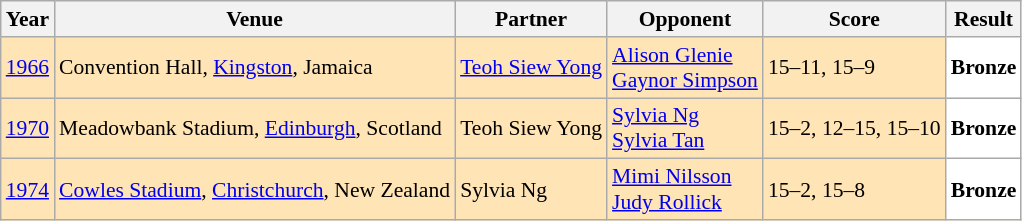<table class="sortable wikitable" style="font-size: 90%;">
<tr>
<th>Year</th>
<th>Venue</th>
<th>Partner</th>
<th>Opponent</th>
<th>Score</th>
<th>Result</th>
</tr>
<tr style="background:#FFE4B5">
<td align="center"><a href='#'>1966</a></td>
<td align="left">Convention Hall, <a href='#'>Kingston</a>, Jamaica</td>
<td align="left"> <a href='#'>Teoh Siew Yong</a></td>
<td align="left"> <a href='#'>Alison Glenie</a><br> <a href='#'>Gaynor Simpson</a></td>
<td align="left">15–11, 15–9</td>
<td style="text-align:left; background:white"> <strong>Bronze</strong></td>
</tr>
<tr style="background:#FFE4B5">
<td align="center"><a href='#'>1970</a></td>
<td align="left">Meadowbank Stadium, <a href='#'>Edinburgh</a>, Scotland</td>
<td align="left"> Teoh Siew Yong</td>
<td align="left"> <a href='#'>Sylvia Ng</a><br> <a href='#'>Sylvia Tan</a></td>
<td align="left">15–2, 12–15, 15–10</td>
<td style="text-align:left; background:white"> <strong>Bronze</strong></td>
</tr>
<tr style="background:#FFE4B5">
<td align="center"><a href='#'>1974</a></td>
<td align="left"><a href='#'>Cowles Stadium</a>, <a href='#'>Christchurch</a>, New Zealand</td>
<td align="left"> Sylvia Ng</td>
<td align="left"> <a href='#'>Mimi Nilsson</a><br> <a href='#'>Judy Rollick</a></td>
<td align="left">15–2, 15–8</td>
<td style="text-align:left; background:white"> <strong>Bronze</strong></td>
</tr>
</table>
